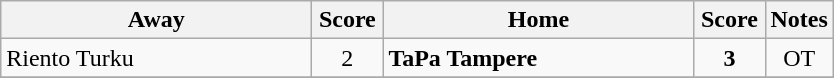<table class="wikitable">
<tr>
<th width="200">Away</th>
<th width="40">Score</th>
<th width="200">Home</th>
<th width="40">Score</th>
<th>Notes</th>
</tr>
<tr>
<td>Riento Turku</td>
<td align=center>2</td>
<td><strong>TaPa Tampere</strong></td>
<td align=center><strong>3</strong></td>
<td align="center">OT</td>
</tr>
<tr>
</tr>
</table>
